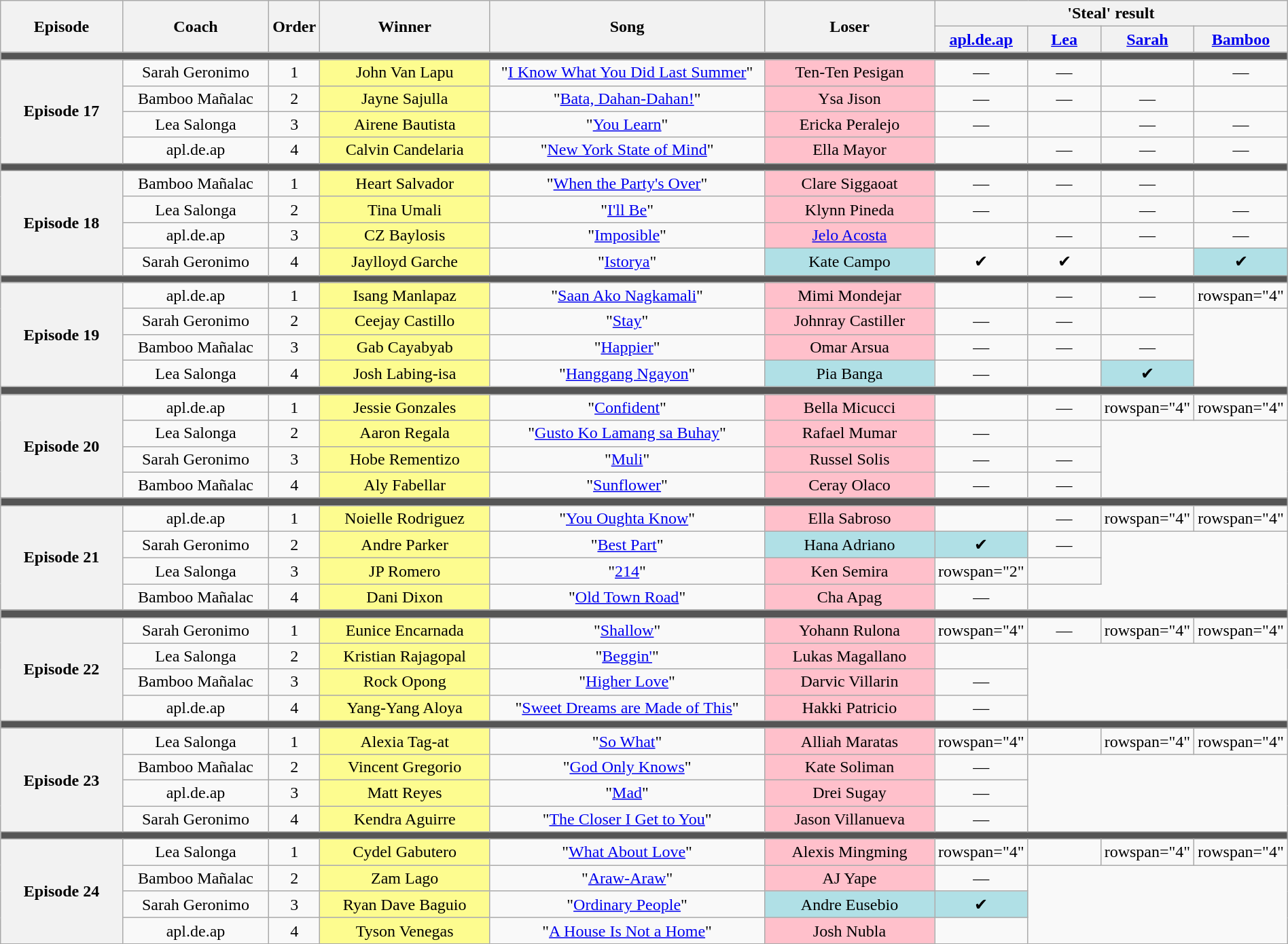<table class="wikitable" style="text-align: center; width:100%;">
<tr>
<th rowspan="2" style="width:10%;">Episode</th>
<th rowspan="2" style="width:12%;">Coach</th>
<th rowspan="2" style="width:03%;">Order</th>
<th rowspan="2" style="width:14%;">Winner</th>
<th rowspan="2" style="width:23%;">Song</th>
<th rowspan="2" style="width:14%;">Loser</th>
<th colspan="4">'Steal' result</th>
</tr>
<tr>
<th style="width:06%;"><a href='#'>apl.de.ap</a></th>
<th style="width:06%;"><a href='#'>Lea</a></th>
<th style="width:06%;"><a href='#'>Sarah</a></th>
<th style="width:06%;"><a href='#'>Bamboo</a></th>
</tr>
<tr>
<td colspan="10" style="background:#555;"></td>
</tr>
<tr>
<th rowspan="4">Episode 17<br></th>
<td>Sarah Geronimo</td>
<td>1</td>
<td style="background:#fdfc8f;">John Van Lapu</td>
<td>"<a href='#'>I Know What You Did Last Summer</a>"</td>
<td style="background:pink;">Ten-Ten Pesigan</td>
<td>—</td>
<td>—</td>
<td></td>
<td>—</td>
</tr>
<tr>
<td>Bamboo Mañalac</td>
<td>2</td>
<td style="background:#fdfc8f;">Jayne Sajulla</td>
<td>"<a href='#'>Bata, Dahan-Dahan!</a>"</td>
<td style="background:pink;">Ysa Jison</td>
<td>—</td>
<td>—</td>
<td>—</td>
<td></td>
</tr>
<tr>
<td>Lea Salonga</td>
<td>3</td>
<td style="background:#fdfc8f;">Airene Bautista</td>
<td>"<a href='#'>You Learn</a>"</td>
<td style="background:pink;">Ericka Peralejo</td>
<td>—</td>
<td></td>
<td>—</td>
<td>—</td>
</tr>
<tr>
<td>apl.de.ap</td>
<td>4</td>
<td style="background:#fdfc8f;">Calvin Candelaria</td>
<td>"<a href='#'>New York State of Mind</a>"</td>
<td style="background:pink;">Ella Mayor</td>
<td></td>
<td>—</td>
<td>—</td>
<td>—</td>
</tr>
<tr>
<td colspan="10" style="background:#555;"></td>
</tr>
<tr>
<th rowspan="4">Episode 18<br></th>
<td>Bamboo Mañalac</td>
<td>1</td>
<td style="background:#fdfc8f;">Heart Salvador</td>
<td>"<a href='#'>When the Party's Over</a>"</td>
<td style="background:pink;">Clare Siggaoat</td>
<td>—</td>
<td>—</td>
<td>—</td>
<td></td>
</tr>
<tr>
<td>Lea Salonga</td>
<td>2</td>
<td style="background:#fdfc8f;">Tina Umali</td>
<td>"<a href='#'>I'll Be</a>"</td>
<td style="background:pink;">Klynn Pineda</td>
<td>—</td>
<td></td>
<td>—</td>
<td>—</td>
</tr>
<tr>
<td>apl.de.ap</td>
<td>3</td>
<td style="background:#fdfc8f;">CZ Baylosis</td>
<td>"<a href='#'>Imposible</a>"</td>
<td style="background:pink;"><a href='#'>Jelo Acosta</a></td>
<td></td>
<td>—</td>
<td>—</td>
<td>—</td>
</tr>
<tr>
<td>Sarah Geronimo</td>
<td>4</td>
<td style="background:#fdfc8f;">Jaylloyd Garche</td>
<td>"<a href='#'>Istorya</a>"</td>
<td style="background:#B0E0E6;">Kate Campo</td>
<td>✔</td>
<td>✔</td>
<td></td>
<td style="background:#B0E0E6;">✔</td>
</tr>
<tr>
<td colspan="10" style="background:#555;"></td>
</tr>
<tr>
<th rowspan="4">Episode 19<br></th>
<td>apl.de.ap</td>
<td>1</td>
<td style="background:#fdfc8f;">Isang Manlapaz</td>
<td>"<a href='#'>Saan Ako Nagkamali</a>"</td>
<td style="background:pink;">Mimi Mondejar</td>
<td></td>
<td>—</td>
<td>—</td>
<td>rowspan="4" </td>
</tr>
<tr>
<td>Sarah Geronimo</td>
<td>2</td>
<td style="background:#fdfc8f;">Ceejay Castillo</td>
<td>"<a href='#'>Stay</a>"</td>
<td style="background:pink;">Johnray Castiller</td>
<td>—</td>
<td>—</td>
<td></td>
</tr>
<tr>
<td>Bamboo Mañalac</td>
<td>3</td>
<td style="background:#fdfc8f;">Gab Cayabyab</td>
<td>"<a href='#'>Happier</a>"</td>
<td style="background:pink;">Omar Arsua</td>
<td>—</td>
<td>—</td>
<td>—</td>
</tr>
<tr>
<td>Lea Salonga</td>
<td>4</td>
<td style="background:#fdfc8f;">Josh Labing-isa</td>
<td>"<a href='#'>Hanggang Ngayon</a>"</td>
<td style="background:#B0E0E6;">Pia Banga</td>
<td>—</td>
<td></td>
<td style="background:#B0E0E6;">✔</td>
</tr>
<tr>
<td colspan="10" style="background:#555;"></td>
</tr>
<tr>
<th rowspan="4">Episode 20<br></th>
<td>apl.de.ap</td>
<td>1</td>
<td style="background:#fdfc8f;">Jessie Gonzales</td>
<td>"<a href='#'>Confident</a>"</td>
<td style="background:pink;">Bella Micucci</td>
<td></td>
<td>—</td>
<td>rowspan="4" </td>
<td>rowspan="4" </td>
</tr>
<tr>
<td>Lea Salonga</td>
<td>2</td>
<td style="background:#fdfc8f;">Aaron Regala</td>
<td>"<a href='#'>Gusto Ko Lamang sa Buhay</a>"</td>
<td style="background:pink;">Rafael Mumar</td>
<td>—</td>
<td></td>
</tr>
<tr>
<td>Sarah Geronimo</td>
<td>3</td>
<td style="background:#fdfc8f;">Hobe Rementizo</td>
<td>"<a href='#'>Muli</a>"</td>
<td style="background:pink;">Russel Solis</td>
<td>—</td>
<td>—</td>
</tr>
<tr>
<td>Bamboo Mañalac</td>
<td>4</td>
<td style="background:#fdfc8f;">Aly Fabellar</td>
<td>"<a href='#'>Sunflower</a>"</td>
<td style="background:pink;">Ceray Olaco</td>
<td>—</td>
<td>—</td>
</tr>
<tr>
<td colspan="10" style="background:#555;"></td>
</tr>
<tr>
<th rowspan="4">Episode 21<br></th>
<td>apl.de.ap</td>
<td>1</td>
<td style="background:#fdfc8f;">Noielle Rodriguez</td>
<td>"<a href='#'>You Oughta Know</a>"</td>
<td style="background:pink;">Ella Sabroso</td>
<td></td>
<td>—</td>
<td>rowspan="4" </td>
<td>rowspan="4" </td>
</tr>
<tr>
<td>Sarah Geronimo</td>
<td>2</td>
<td style="background:#fdfc8f;">Andre Parker</td>
<td>"<a href='#'>Best Part</a>"</td>
<td style="background:#B0E0E6;">Hana Adriano</td>
<td style="background:#B0E0E6;">✔</td>
<td>—</td>
</tr>
<tr>
<td>Lea Salonga</td>
<td>3</td>
<td style="background:#fdfc8f;">JP Romero</td>
<td>"<a href='#'>214</a>"</td>
<td style="background:pink;">Ken Semira</td>
<td>rowspan="2" </td>
<td></td>
</tr>
<tr>
<td>Bamboo Mañalac</td>
<td>4</td>
<td style="background:#fdfc8f;">Dani Dixon</td>
<td>"<a href='#'>Old Town Road</a>"</td>
<td style="background:pink;">Cha Apag</td>
<td>—</td>
</tr>
<tr>
<td colspan="10" style="background:#555;"></td>
</tr>
<tr>
<th rowspan="4">Episode 22<br></th>
<td>Sarah Geronimo</td>
<td>1</td>
<td style="background:#fdfc8f;">Eunice Encarnada</td>
<td>"<a href='#'>Shallow</a>"</td>
<td style="background:pink;">Yohann Rulona</td>
<td>rowspan="4" </td>
<td>—</td>
<td>rowspan="4" </td>
<td>rowspan="4" </td>
</tr>
<tr>
<td>Lea Salonga</td>
<td>2</td>
<td style="background:#fdfc8f;">Kristian Rajagopal</td>
<td>"<a href='#'>Beggin'</a>"</td>
<td style="background:pink;">Lukas Magallano</td>
<td></td>
</tr>
<tr>
<td>Bamboo Mañalac</td>
<td>3</td>
<td style="background:#fdfc8f;">Rock Opong</td>
<td>"<a href='#'>Higher Love</a>"</td>
<td style="background:pink;">Darvic Villarin</td>
<td>—</td>
</tr>
<tr>
<td>apl.de.ap</td>
<td>4</td>
<td style="background:#fdfc8f;">Yang-Yang Aloya</td>
<td>"<a href='#'>Sweet Dreams are Made of This</a>"</td>
<td style="background:pink;">Hakki Patricio</td>
<td>—</td>
</tr>
<tr>
<td colspan="10" style="background:#555;"></td>
</tr>
<tr>
<th rowspan="4">Episode 23<br></th>
<td>Lea Salonga</td>
<td>1</td>
<td style="background:#fdfc8f;">Alexia Tag-at</td>
<td>"<a href='#'>So What</a>"</td>
<td style="background:pink;">Alliah Maratas</td>
<td>rowspan="4" </td>
<td></td>
<td>rowspan="4" </td>
<td>rowspan="4" </td>
</tr>
<tr>
<td>Bamboo Mañalac</td>
<td>2</td>
<td style="background:#fdfc8f;">Vincent Gregorio</td>
<td>"<a href='#'>God Only Knows</a>"</td>
<td style="background:pink;">Kate Soliman</td>
<td>—</td>
</tr>
<tr>
<td>apl.de.ap</td>
<td>3</td>
<td style="background:#fdfc8f;">Matt Reyes</td>
<td>"<a href='#'>Mad</a>"</td>
<td style="background:pink;">Drei Sugay</td>
<td>—</td>
</tr>
<tr>
<td>Sarah Geronimo</td>
<td>4</td>
<td style="background:#fdfc8f;">Kendra Aguirre</td>
<td>"<a href='#'>The Closer I Get to You</a>"</td>
<td style="background:pink;">Jason Villanueva</td>
<td>—</td>
</tr>
<tr>
<td colspan="10" style="background:#555;"></td>
</tr>
<tr>
<th rowspan="4">Episode 24<br></th>
<td>Lea Salonga</td>
<td>1</td>
<td style="background:#fdfc8f;">Cydel Gabutero</td>
<td>"<a href='#'>What About Love</a>"</td>
<td style="background:pink;">Alexis Mingming</td>
<td>rowspan="4" </td>
<td></td>
<td>rowspan="4" </td>
<td>rowspan="4" </td>
</tr>
<tr>
<td>Bamboo Mañalac</td>
<td>2</td>
<td style="background:#fdfc8f;">Zam Lago</td>
<td>"<a href='#'>Araw-Araw</a>"</td>
<td style="background:pink;">AJ Yape</td>
<td>—</td>
</tr>
<tr>
<td>Sarah Geronimo</td>
<td>3</td>
<td style="background:#fdfc8f;">Ryan Dave Baguio</td>
<td>"<a href='#'>Ordinary People</a>"</td>
<td style="background:#B0E0E6;">Andre Eusebio</td>
<td style="background:#B0E0E6;">✔</td>
</tr>
<tr>
<td>apl.de.ap</td>
<td>4</td>
<td style="background:#fdfc8f;">Tyson Venegas</td>
<td>"<a href='#'>A House Is Not a Home</a>"</td>
<td style="background:pink;">Josh Nubla</td>
<td></td>
</tr>
</table>
